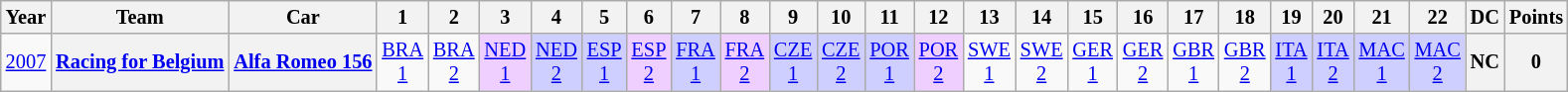<table class="wikitable" style="text-align:center; font-size:85%">
<tr>
<th>Year</th>
<th>Team</th>
<th>Car</th>
<th>1</th>
<th>2</th>
<th>3</th>
<th>4</th>
<th>5</th>
<th>6</th>
<th>7</th>
<th>8</th>
<th>9</th>
<th>10</th>
<th>11</th>
<th>12</th>
<th>13</th>
<th>14</th>
<th>15</th>
<th>16</th>
<th>17</th>
<th>18</th>
<th>19</th>
<th>20</th>
<th>21</th>
<th>22</th>
<th>DC</th>
<th>Points</th>
</tr>
<tr>
<td><a href='#'>2007</a></td>
<th><a href='#'>Racing for Belgium</a></th>
<th><a href='#'>Alfa Romeo 156</a></th>
<td><a href='#'>BRA<br>1</a></td>
<td><a href='#'>BRA<br>2</a></td>
<td style="background:#efcfff;"><a href='#'>NED<br>1</a><br></td>
<td style="background:#cfcfff;"><a href='#'>NED<br>2</a><br></td>
<td style="background:#cfcfff;"><a href='#'>ESP<br>1</a><br></td>
<td style="background:#efcfff;"><a href='#'>ESP<br>2</a><br></td>
<td style="background:#cfcfff;"><a href='#'>FRA<br>1</a><br></td>
<td style="background:#efcfff;"><a href='#'>FRA<br>2</a><br></td>
<td style="background:#cfcfff;"><a href='#'>CZE<br>1</a><br></td>
<td style="background:#cfcfff;"><a href='#'>CZE<br>2</a><br></td>
<td style="background:#cfcfff;"><a href='#'>POR<br>1</a><br></td>
<td style="background:#efcfff;"><a href='#'>POR<br>2</a><br></td>
<td><a href='#'>SWE<br>1</a></td>
<td><a href='#'>SWE<br>2</a></td>
<td><a href='#'>GER<br>1</a></td>
<td><a href='#'>GER<br>2</a></td>
<td><a href='#'>GBR<br>1</a></td>
<td><a href='#'>GBR<br>2</a></td>
<td style="background:#cfcfff;"><a href='#'>ITA<br>1</a><br></td>
<td style="background:#cfcfff;"><a href='#'>ITA<br>2</a><br></td>
<td style="background:#cfcfff;"><a href='#'>MAC<br>1</a><br></td>
<td style="background:#cfcfff;"><a href='#'>MAC<br>2</a><br></td>
<th>NC</th>
<th>0</th>
</tr>
</table>
